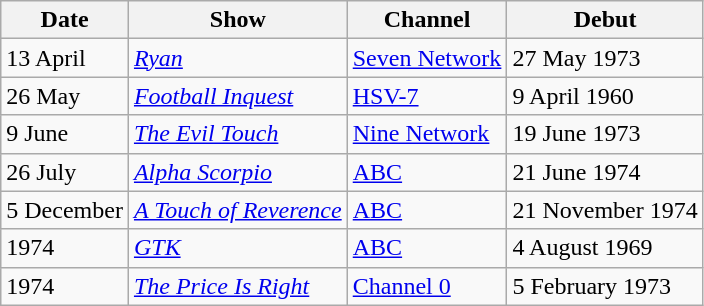<table class="wikitable">
<tr>
<th>Date</th>
<th>Show</th>
<th>Channel</th>
<th>Debut</th>
</tr>
<tr>
<td>13 April</td>
<td><em><a href='#'>Ryan</a></em></td>
<td><a href='#'>Seven Network</a></td>
<td>27 May 1973</td>
</tr>
<tr>
<td>26 May</td>
<td><em><a href='#'>Football Inquest</a></em></td>
<td><a href='#'>HSV-7</a></td>
<td>9 April 1960</td>
</tr>
<tr>
<td>9 June</td>
<td><em><a href='#'>The Evil Touch</a></em></td>
<td><a href='#'>Nine Network</a></td>
<td>19 June 1973</td>
</tr>
<tr>
<td>26 July</td>
<td><em><a href='#'>Alpha Scorpio</a></em></td>
<td><a href='#'>ABC</a></td>
<td>21 June 1974</td>
</tr>
<tr>
<td>5 December</td>
<td><em><a href='#'>A Touch of Reverence</a></em></td>
<td><a href='#'>ABC</a></td>
<td>21 November 1974</td>
</tr>
<tr>
<td>1974</td>
<td><em><a href='#'>GTK</a></em></td>
<td><a href='#'>ABC</a></td>
<td>4 August 1969</td>
</tr>
<tr>
<td>1974</td>
<td><em><a href='#'>The Price Is Right</a></em></td>
<td><a href='#'>Channel 0</a></td>
<td>5 February 1973</td>
</tr>
</table>
